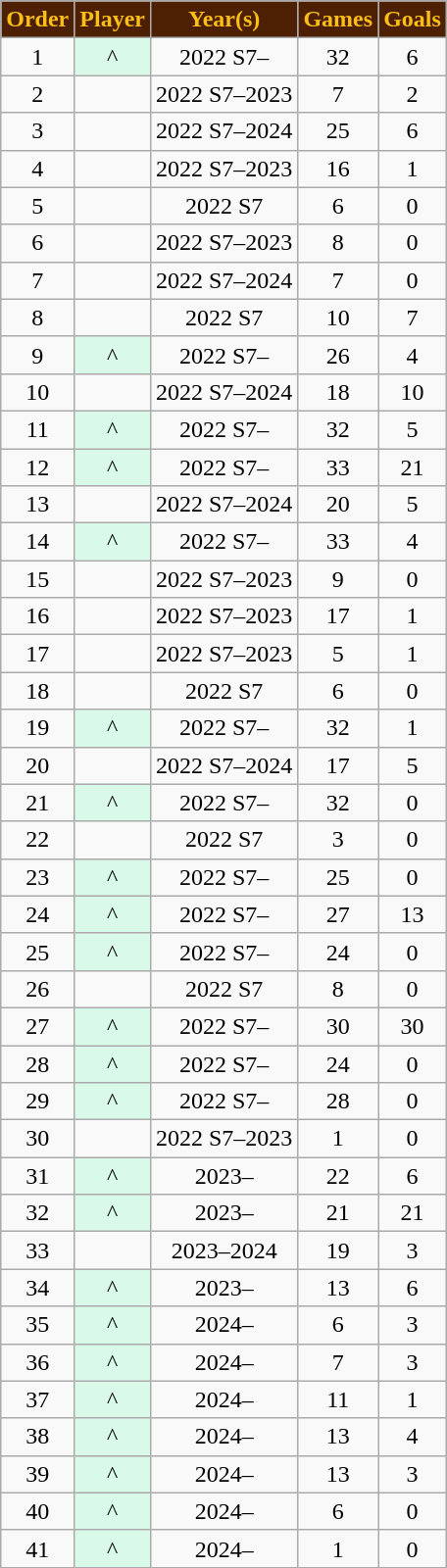<table class="wikitable sortable" style="text-align:center; width=70%">
<tr>
<th style="background: #4D2004; color: #FBBF15; font-weight:bold">Order</th>
<th style="background: #4D2004; color: #FBBF15; font-weight:bold">Player</th>
<th style="background: #4D2004; color: #FBBF15; font-weight:bold">Year(s)</th>
<th style="background: #4D2004; color: #FBBF15; font-weight:bold">Games</th>
<th style="background: #4D2004; color: #FBBF15; font-weight:bold">Goals</th>
</tr>
<tr>
<td>1</td>
<td style="background:#D9F9E9">^</td>
<td>2022 S7–</td>
<td>32</td>
<td>6</td>
</tr>
<tr>
<td>2</td>
<td></td>
<td>2022 S7–2023</td>
<td>7</td>
<td>2</td>
</tr>
<tr>
<td>3</td>
<td></td>
<td>2022 S7–2024</td>
<td>25</td>
<td>6</td>
</tr>
<tr>
<td>4</td>
<td></td>
<td>2022 S7–2023</td>
<td>16</td>
<td>1</td>
</tr>
<tr>
<td>5</td>
<td></td>
<td>2022 S7</td>
<td>6</td>
<td>0</td>
</tr>
<tr>
<td>6</td>
<td></td>
<td>2022 S7–2023</td>
<td>8</td>
<td>0</td>
</tr>
<tr>
<td>7</td>
<td></td>
<td>2022 S7–2024</td>
<td>7</td>
<td>0</td>
</tr>
<tr>
<td>8</td>
<td></td>
<td>2022 S7</td>
<td>10</td>
<td>7</td>
</tr>
<tr>
<td>9</td>
<td style="background:#D9F9E9">^</td>
<td>2022 S7–</td>
<td>26</td>
<td>4</td>
</tr>
<tr>
<td>10</td>
<td></td>
<td>2022 S7–2024</td>
<td>18</td>
<td>10</td>
</tr>
<tr>
<td>11</td>
<td style="background:#D9F9E9">^</td>
<td>2022 S7–</td>
<td>32</td>
<td>5</td>
</tr>
<tr>
<td>12</td>
<td style="background:#D9F9E9">^</td>
<td>2022 S7–</td>
<td>33</td>
<td>21</td>
</tr>
<tr>
<td>13</td>
<td></td>
<td>2022 S7–2024</td>
<td>20</td>
<td>5</td>
</tr>
<tr>
<td>14</td>
<td style="background:#D9F9E9">^</td>
<td>2022 S7–</td>
<td>33</td>
<td>4</td>
</tr>
<tr>
<td>15</td>
<td></td>
<td>2022 S7–2023</td>
<td>9</td>
<td>0</td>
</tr>
<tr>
<td>16</td>
<td></td>
<td>2022 S7–2023</td>
<td>17</td>
<td>1</td>
</tr>
<tr>
<td>17</td>
<td></td>
<td>2022 S7–2023</td>
<td>5</td>
<td>1</td>
</tr>
<tr>
<td>18</td>
<td></td>
<td>2022 S7</td>
<td>6</td>
<td>0</td>
</tr>
<tr>
<td>19</td>
<td style="background:#D9F9E9">^</td>
<td>2022 S7–</td>
<td>32</td>
<td>1</td>
</tr>
<tr>
<td>20</td>
<td></td>
<td>2022 S7–2024</td>
<td>17</td>
<td>5</td>
</tr>
<tr>
<td>21</td>
<td style="background:#D9F9E9">^</td>
<td>2022 S7–</td>
<td>32</td>
<td>0</td>
</tr>
<tr>
<td>22</td>
<td></td>
<td>2022 S7</td>
<td>3</td>
<td>0</td>
</tr>
<tr>
<td>23</td>
<td style="background:#D9F9E9">^</td>
<td>2022 S7–</td>
<td>25</td>
<td>0</td>
</tr>
<tr>
<td>24</td>
<td style="background:#D9F9E9">^</td>
<td>2022 S7–</td>
<td>27</td>
<td>13</td>
</tr>
<tr>
<td>25</td>
<td style="background:#D9F9E9">^</td>
<td>2022 S7–</td>
<td>24</td>
<td>0</td>
</tr>
<tr>
<td>26</td>
<td></td>
<td>2022 S7</td>
<td>8</td>
<td>0</td>
</tr>
<tr>
<td>27</td>
<td style="background:#D9F9E9">^</td>
<td>2022 S7–</td>
<td>30</td>
<td>30</td>
</tr>
<tr>
<td>28</td>
<td style="background:#D9F9E9">^</td>
<td>2022 S7–</td>
<td>24</td>
<td>0</td>
</tr>
<tr>
<td>29</td>
<td style="background:#D9F9E9">^</td>
<td>2022 S7–</td>
<td>28</td>
<td>0</td>
</tr>
<tr>
<td>30</td>
<td></td>
<td>2022 S7–2023</td>
<td>1</td>
<td>0</td>
</tr>
<tr>
<td>31</td>
<td style="background:#D9F9E9">^</td>
<td>2023–</td>
<td>22</td>
<td>6</td>
</tr>
<tr>
<td>32</td>
<td style="background:#D9F9E9">^</td>
<td>2023–</td>
<td>21</td>
<td>21</td>
</tr>
<tr>
<td>33</td>
<td></td>
<td>2023–2024</td>
<td>19</td>
<td>3</td>
</tr>
<tr>
<td>34</td>
<td style="background:#D9F9E9">^</td>
<td>2023–</td>
<td>13</td>
<td>6</td>
</tr>
<tr>
<td>35</td>
<td style="background:#D9F9E9">^</td>
<td>2024–</td>
<td>6</td>
<td>3</td>
</tr>
<tr>
<td>36</td>
<td style="background:#D9F9E9">^</td>
<td>2024–</td>
<td>7</td>
<td>3</td>
</tr>
<tr>
<td>37</td>
<td style="background:#D9F9E9">^</td>
<td>2024–</td>
<td>11</td>
<td>1</td>
</tr>
<tr>
<td>38</td>
<td style="background:#D9F9E9">^</td>
<td>2024–</td>
<td>13</td>
<td>4</td>
</tr>
<tr>
<td>39</td>
<td style="background:#D9F9E9">^</td>
<td>2024–</td>
<td>13</td>
<td>3</td>
</tr>
<tr>
<td>40</td>
<td style="background:#D9F9E9">^</td>
<td>2024–</td>
<td>6</td>
<td>0</td>
</tr>
<tr>
<td>41</td>
<td style="background:#D9F9E9">^</td>
<td>2024–</td>
<td>1</td>
<td>0</td>
</tr>
</table>
